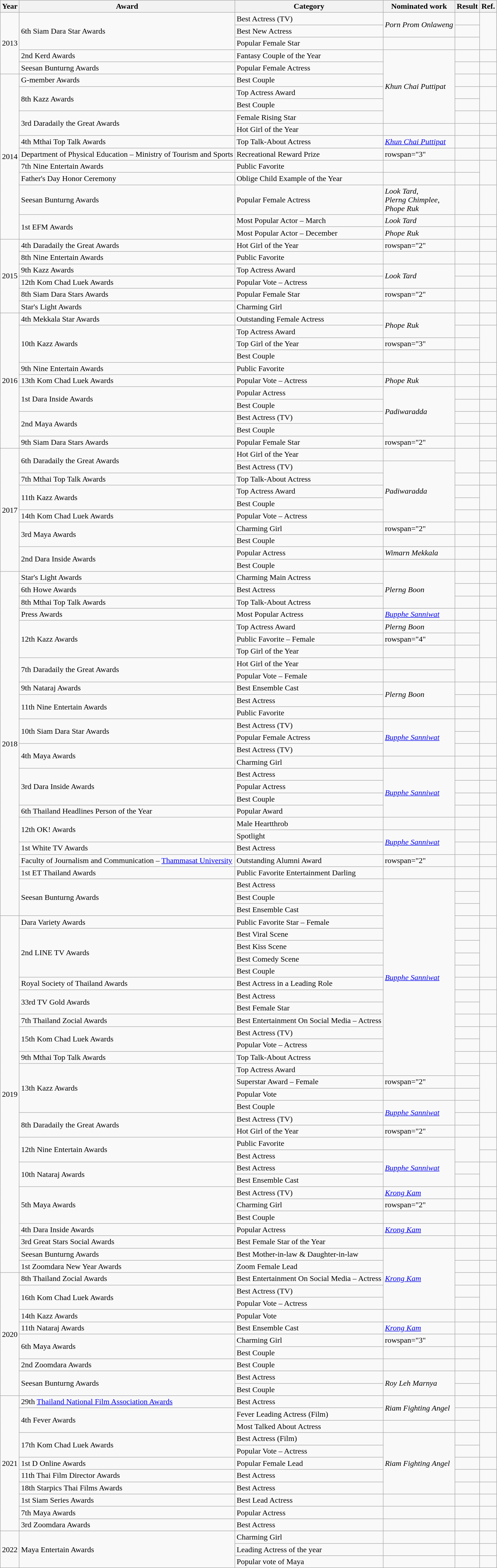<table class="wikitable">
<tr>
<th>Year</th>
<th>Award</th>
<th>Category</th>
<th>Nominated work</th>
<th>Result</th>
<th>Ref.</th>
</tr>
<tr>
<td rowspan="5">2013</td>
<td rowspan="3">6th Siam Dara Star Awards</td>
<td>Best Actress (TV)</td>
<td rowspan="2"><em>Porn Prom Onlaweng</em></td>
<td></td>
<td rowspan="3"></td>
</tr>
<tr>
<td>Best New Actress</td>
<td></td>
</tr>
<tr>
<td>Popular Female Star</td>
<td></td>
<td></td>
</tr>
<tr>
<td>2nd Kerd Awards</td>
<td>Fantasy Couple of the Year </td>
<td rowspan="6"><em>Khun Chai Puttipat</em></td>
<td></td>
<td></td>
</tr>
<tr>
<td>Seesan Bunturng Awards</td>
<td>Popular Female Actress</td>
<td></td>
<td></td>
</tr>
<tr>
<td rowspan="12">2014</td>
<td>G-member Awards</td>
<td>Best Couple </td>
<td></td>
<td></td>
</tr>
<tr>
<td rowspan="2">8th Kazz Awards</td>
<td>Top Actress Award</td>
<td></td>
<td rowspan="2"></td>
</tr>
<tr>
<td>Best Couple </td>
<td></td>
</tr>
<tr>
<td rowspan="2">3rd Daradaily the Great Awards</td>
<td>Female Rising Star</td>
<td></td>
<td></td>
</tr>
<tr>
<td>Hot Girl of the Year</td>
<td></td>
<td></td>
<td></td>
</tr>
<tr>
<td>4th Mthai Top Talk Awards</td>
<td>Top Talk-About Actress</td>
<td><em><a href='#'>Khun Chai Puttipat</a></em></td>
<td></td>
<td></td>
</tr>
<tr>
<td>Department of Physical Education – Ministry of Tourism and Sports</td>
<td>Recreational Reward Prize</td>
<td>rowspan="3" </td>
<td></td>
<td></td>
</tr>
<tr>
<td>7th Nine Entertain Awards</td>
<td>Public Favorite</td>
<td></td>
<td></td>
</tr>
<tr>
<td>Father's Day Honor Ceremony</td>
<td>Oblige Child Example of the Year</td>
<td></td>
<td></td>
</tr>
<tr>
<td>Seesan Bunturng Awards</td>
<td>Popular Female Actress</td>
<td><em>Look Tard</em>, <br><em>Plerng Chimplee</em>, <br><em>Phope Ruk</em></td>
<td></td>
<td></td>
</tr>
<tr>
<td rowspan="2">1st EFM Awards</td>
<td>Most Popular Actor – March</td>
<td><em>Look Tard</em></td>
<td></td>
<td></td>
</tr>
<tr>
<td>Most Popular Actor – December</td>
<td><em>Phope Ruk</em></td>
<td></td>
<td></td>
</tr>
<tr>
<td rowspan="6">2015</td>
<td>4th Daradaily the Great Awards</td>
<td>Hot Girl of the Year</td>
<td>rowspan="2" </td>
<td></td>
<td></td>
</tr>
<tr>
<td>8th Nine Entertain Awards</td>
<td>Public Favorite</td>
<td></td>
<td></td>
</tr>
<tr>
<td>9th Kazz Awards</td>
<td>Top Actress Award</td>
<td rowspan="2"><em>Look Tard</em></td>
<td></td>
<td></td>
</tr>
<tr>
<td>12th Kom Chad Luek Awards</td>
<td>Popular Vote – Actress</td>
<td></td>
<td></td>
</tr>
<tr>
<td>8th Siam Dara Stars Awards</td>
<td>Popular Female Star</td>
<td>rowspan="2" </td>
<td></td>
<td></td>
</tr>
<tr>
<td>Star's Light Awards</td>
<td>Charming Girl</td>
<td></td>
<td></td>
</tr>
<tr>
<td rowspan="11">2016</td>
<td>4th Mekkala Star Awards</td>
<td>Outstanding Female Actress</td>
<td rowspan="2"><em>Phope Ruk</em></td>
<td></td>
<td></td>
</tr>
<tr>
<td rowspan="3">10th Kazz Awards</td>
<td>Top Actress Award</td>
<td></td>
<td rowspan="3"></td>
</tr>
<tr>
<td>Top Girl of the Year</td>
<td>rowspan="3" </td>
<td></td>
</tr>
<tr>
<td>Best Couple </td>
<td></td>
</tr>
<tr>
<td>9th Nine Entertain Awards</td>
<td>Public Favorite</td>
<td></td>
<td></td>
</tr>
<tr>
<td>13th Kom Chad Luek Awards</td>
<td>Popular Vote – Actress</td>
<td><em>Phope Ruk</em></td>
<td></td>
<td></td>
</tr>
<tr>
<td rowspan="2">1st Dara Inside Awards</td>
<td>Popular Actress</td>
<td rowspan="4"><em>Padiwaradda</em></td>
<td></td>
<td></td>
</tr>
<tr>
<td>Best Couple </td>
<td></td>
<td></td>
</tr>
<tr>
<td rowspan="2">2nd Maya Awards</td>
<td>Best Actress (TV)</td>
<td></td>
<td></td>
</tr>
<tr>
<td>Best Couple </td>
<td></td>
<td></td>
</tr>
<tr>
<td>9th Siam Dara Stars Awards</td>
<td>Popular Female Star</td>
<td>rowspan="2" </td>
<td></td>
<td></td>
</tr>
<tr>
<td rowspan="10">2017</td>
<td rowspan="2">6th Daradaily the Great Awards</td>
<td>Hot Girl of the Year</td>
<td></td>
<td rowspan="2"></td>
</tr>
<tr>
<td>Best Actress (TV)</td>
<td rowspan="5"><em>Padiwaradda</em></td>
<td></td>
</tr>
<tr>
<td>7th Mthai Top Talk Awards</td>
<td>Top Talk-About Actress</td>
<td></td>
<td></td>
</tr>
<tr>
<td rowspan="2">11th Kazz Awards</td>
<td>Top Actress Award</td>
<td></td>
<td rowspan="2"></td>
</tr>
<tr>
<td>Best Couple </td>
<td></td>
</tr>
<tr>
<td>14th Kom Chad Luek Awards</td>
<td>Popular Vote – Actress</td>
<td></td>
<td></td>
</tr>
<tr>
<td rowspan="2">3rd Maya Awards</td>
<td>Charming Girl</td>
<td>rowspan="2" </td>
<td></td>
<td></td>
</tr>
<tr>
<td>Best Couple </td>
<td></td>
<td></td>
</tr>
<tr>
<td rowspan="2">2nd Dara Inside Awards</td>
<td>Popular Actress</td>
<td><em>Wimarn Mekkala</em></td>
<td></td>
<td></td>
</tr>
<tr>
<td>Best Couple </td>
<td></td>
<td></td>
<td></td>
</tr>
<tr>
<td rowspan="28">2018</td>
<td>Star's Light Awards</td>
<td>Charming Main Actress</td>
<td rowspan="3"><em>Plerng Boon</em></td>
<td></td>
<td></td>
</tr>
<tr>
<td>6th Howe Awards</td>
<td>Best Actress</td>
<td></td>
<td></td>
</tr>
<tr>
<td>8th Mthai Top Talk Awards</td>
<td>Top Talk-About Actress</td>
<td></td>
<td></td>
</tr>
<tr>
<td>Press Awards</td>
<td>Most Popular Actress</td>
<td><a href='#'><em>Bupphe Sanniwat</em></a></td>
<td></td>
<td></td>
</tr>
<tr>
<td rowspan="3">12th Kazz Awards</td>
<td>Top Actress Award</td>
<td><em>Plerng Boon</em></td>
<td></td>
<td rowspan="3"></td>
</tr>
<tr>
<td>Public Favorite – Female</td>
<td>rowspan="4" </td>
<td></td>
</tr>
<tr>
<td>Top Girl of the Year</td>
<td></td>
</tr>
<tr>
<td rowspan="2">7th Daradaily the Great Awards</td>
<td>Hot Girl of the Year</td>
<td></td>
<td rowspan="2"></td>
</tr>
<tr>
<td>Popular Vote – Female</td>
<td></td>
</tr>
<tr>
<td>9th Nataraj Awards</td>
<td>Best Ensemble Cast</td>
<td rowspan="2"><em>Plerng Boon</em></td>
<td></td>
<td></td>
</tr>
<tr>
<td rowspan="2">11th Nine Entertain Awards</td>
<td>Best Actress</td>
<td></td>
<td rowspan="2"></td>
</tr>
<tr>
<td>Public Favorite</td>
<td></td>
<td></td>
</tr>
<tr>
<td rowspan="2">10th Siam Dara Star Awards</td>
<td>Best Actress (TV)</td>
<td rowspan="3"><a href='#'><em>Bupphe Sanniwat</em></a></td>
<td></td>
<td rowspan="2"></td>
</tr>
<tr>
<td>Popular Female Actress</td>
<td></td>
</tr>
<tr>
<td rowspan="2">4th Maya Awards</td>
<td>Best Actress (TV)</td>
<td></td>
<td></td>
</tr>
<tr>
<td>Charming Girl</td>
<td></td>
<td></td>
<td></td>
</tr>
<tr>
<td rowspan="3">3rd Dara Inside Awards</td>
<td>Best Actress</td>
<td rowspan="4"><a href='#'><em>Bupphe Sanniwat</em></a></td>
<td></td>
<td></td>
</tr>
<tr>
<td>Popular Actress</td>
<td></td>
<td></td>
</tr>
<tr>
<td>Best Couple </td>
<td></td>
<td></td>
</tr>
<tr>
<td>6th Thailand Headlines Person of the Year</td>
<td>Popular Award </td>
<td></td>
<td></td>
</tr>
<tr>
<td rowspan="2">12th OK! Awards</td>
<td>Male Heartthrob</td>
<td></td>
<td></td>
<td rowspan="2"></td>
</tr>
<tr>
<td>Spotlight</td>
<td rowspan="2"><a href='#'><em>Bupphe Sanniwat</em></a></td>
<td></td>
</tr>
<tr>
<td>1st White TV Awards</td>
<td>Best Actress</td>
<td></td>
<td></td>
</tr>
<tr>
<td>Faculty of Journalism and Communication – <a href='#'>Thammasat University</a></td>
<td>Outstanding Alumni Award</td>
<td>rowspan="2" </td>
<td></td>
<td></td>
</tr>
<tr>
<td>1st ET Thailand Awards</td>
<td>Public Favorite Entertainment Darling</td>
<td></td>
<td></td>
</tr>
<tr>
<td rowspan="3">Seesan Bunturng Awards</td>
<td>Best Actress</td>
<td rowspan="16"><a href='#'><em>Bupphe Sanniwat</em></a></td>
<td></td>
<td rowspan="3"></td>
</tr>
<tr>
<td>Best Couple </td>
<td></td>
</tr>
<tr>
<td>Best Ensemble Cast</td>
<td></td>
</tr>
<tr>
<td rowspan="29">2019</td>
<td>Dara Variety Awards</td>
<td>Public Favorite Star – Female</td>
<td></td>
<td></td>
</tr>
<tr>
<td rowspan="4">2nd LINE TV Awards</td>
<td>Best Viral Scene</td>
<td></td>
<td rowspan="4"></td>
</tr>
<tr>
<td>Best Kiss Scene </td>
<td></td>
</tr>
<tr>
<td>Best Comedy Scene</td>
<td></td>
</tr>
<tr>
<td>Best Couple </td>
<td></td>
</tr>
<tr>
<td>Royal Society of Thailand Awards</td>
<td>Best Actress in a Leading Role</td>
<td></td>
<td></td>
</tr>
<tr>
<td rowspan="2">33rd TV Gold Awards</td>
<td>Best Actress</td>
<td></td>
<td rowspan="2"></td>
</tr>
<tr>
<td>Best Female Star</td>
<td></td>
</tr>
<tr>
<td>7th Thailand Zocial Awards</td>
<td>Best Entertainment On Social Media – Actress</td>
<td></td>
<td></td>
</tr>
<tr>
<td rowspan="2">15th Kom Chad Luek Awards</td>
<td>Best Actress (TV)</td>
<td></td>
<td rowspan="2"></td>
</tr>
<tr>
<td>Popular Vote – Actress</td>
<td></td>
</tr>
<tr>
<td>9th Mthai Top Talk Awards</td>
<td>Top Talk-About Actress</td>
<td></td>
<td></td>
</tr>
<tr>
<td rowspan="4">13th Kazz Awards</td>
<td>Top Actress Award</td>
<td></td>
<td rowspan="4"></td>
</tr>
<tr>
<td>Superstar Award – Female</td>
<td>rowspan="2" </td>
<td></td>
</tr>
<tr>
<td>Popular Vote</td>
<td></td>
</tr>
<tr>
<td>Best Couple </td>
<td rowspan="2"><a href='#'><em>Bupphe Sanniwat</em></a></td>
<td></td>
</tr>
<tr>
<td rowspan="2">8th Daradaily the Great Awards</td>
<td>Best Actress (TV)</td>
<td></td>
<td rowspan="2"></td>
</tr>
<tr>
<td>Hot Girl of the Year</td>
<td>rowspan="2" </td>
<td></td>
</tr>
<tr>
<td rowspan="2">12th Nine Entertain Awards</td>
<td>Public Favorite</td>
<td></td>
<td rowspan="2"></td>
</tr>
<tr>
<td>Best Actress</td>
<td rowspan="3"><a href='#'><em>Bupphe Sanniwat</em></a></td>
<td></td>
</tr>
<tr>
<td rowspan="2">10th Nataraj Awards</td>
<td>Best Actress</td>
<td></td>
<td rowspan="2"></td>
</tr>
<tr>
<td>Best Ensemble Cast</td>
<td></td>
</tr>
<tr>
<td rowspan="3">5th Maya Awards</td>
<td>Best Actress (TV)</td>
<td><em><a href='#'>Krong Kam</a></em></td>
<td></td>
<td></td>
</tr>
<tr>
<td>Charming Girl</td>
<td>rowspan="2" </td>
<td></td>
<td></td>
</tr>
<tr>
<td>Best Couple </td>
<td></td>
<td></td>
</tr>
<tr>
<td>4th Dara Inside Awards</td>
<td>Popular Actress</td>
<td><em><a href='#'>Krong Kam</a></em></td>
<td></td>
<td></td>
</tr>
<tr>
<td>3rd Great Stars Social Awards</td>
<td>Best Female Star of the Year</td>
<td></td>
<td></td>
<td></td>
</tr>
<tr>
<td>Seesan Bunturng Awards</td>
<td>Best Mother-in-law & Daughter-in-law </td>
<td rowspan="5"><em><a href='#'>Krong Kam</a></em></td>
<td></td>
<td></td>
</tr>
<tr>
<td>1st Zoomdara New Year Awards</td>
<td>Zoom Female Lead</td>
<td></td>
<td></td>
</tr>
<tr>
<td rowspan="10">2020</td>
<td>8th Thailand Zocial Awards</td>
<td>Best Entertainment On Social Media – Actress</td>
<td></td>
<td></td>
</tr>
<tr>
<td rowspan="2">16th Kom Chad Luek Awards</td>
<td>Best Actress (TV)</td>
<td></td>
<td rowspan="2"></td>
</tr>
<tr>
<td>Popular Vote – Actress</td>
<td></td>
</tr>
<tr>
<td>14th Kazz Awards</td>
<td>Popular Vote</td>
<td></td>
<td></td>
<td></td>
</tr>
<tr>
<td>11th Nataraj Awards</td>
<td>Best Ensemble Cast</td>
<td><em><a href='#'>Krong Kam</a></em></td>
<td></td>
<td></td>
</tr>
<tr>
<td rowspan="2">6th Maya Awards</td>
<td>Charming Girl</td>
<td>rowspan="3" </td>
<td></td>
<td></td>
</tr>
<tr>
<td>Best Couple </td>
<td></td>
<td></td>
</tr>
<tr>
<td>2nd Zoomdara Awards</td>
<td>Best Couple </td>
<td></td>
<td></td>
</tr>
<tr>
<td rowspan="2">Seesan Bunturng Awards</td>
<td>Best Actress</td>
<td rowspan="2"><em>Roy Leh Marnya</em></td>
<td></td>
<td rowspan="2"></td>
</tr>
<tr>
<td>Best Couple </td>
<td></td>
</tr>
<tr>
<td rowspan="11">2021</td>
<td>29th <a href='#'>Thailand National Film Association Awards</a></td>
<td>Best Actress</td>
<td rowspan="2"><em>Riam Fighting Angel</em></td>
<td></td>
<td></td>
</tr>
<tr>
<td rowspan="2">4th Fever Awards</td>
<td>Fever Leading Actress (Film)</td>
<td></td>
<td rowspan="2"></td>
</tr>
<tr>
<td>Most Talked About Actress</td>
<td></td>
<td></td>
</tr>
<tr>
<td rowspan="2">17th Kom Chad Luek Awards</td>
<td>Best Actress (Film)</td>
<td rowspan="5"><em>Riam Fighting Angel</em></td>
<td></td>
<td rowspan="2"></td>
</tr>
<tr>
<td>Popular Vote – Actress</td>
<td></td>
</tr>
<tr>
<td>1st D Online Awards</td>
<td>Popular Female Lead</td>
<td></td>
<td></td>
</tr>
<tr>
<td>11th Thai Film Director Awards</td>
<td>Best Actress</td>
<td></td>
<td></td>
</tr>
<tr>
<td>18th Starpics Thai Films Awards</td>
<td>Best Actress</td>
<td></td>
<td></td>
</tr>
<tr>
<td>1st Siam Series Awards</td>
<td>Best Lead Actress</td>
<td></td>
<td></td>
<td></td>
</tr>
<tr>
<td>7th Maya Awards</td>
<td>Popular Actress</td>
<td></td>
<td></td>
<td></td>
</tr>
<tr>
<td>3rd Zoomdara Awards</td>
<td>Best Actress</td>
<td></td>
<td></td>
<td></td>
</tr>
<tr>
<td rowspan="3">2022</td>
<td rowspan="3">Maya Entertain Awards</td>
<td>Charming Girl</td>
<td></td>
<td></td>
<td></td>
</tr>
<tr>
<td>Leading Actress of the year</td>
<td></td>
<td></td>
<td></td>
</tr>
<tr>
<td>Popular vote of Maya</td>
<td></td>
<td></td>
<td></td>
</tr>
</table>
